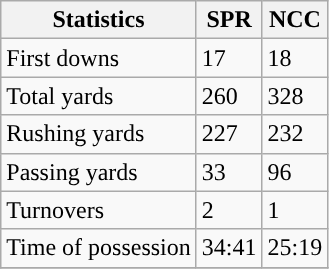<table class="wikitable">
<tr>
<th>Statistics</th>
<th>SPR</th>
<th>NCC</th>
</tr>
<tr>
<td>First downs</td>
<td>17</td>
<td>18</td>
</tr>
<tr>
<td>Total yards</td>
<td>260</td>
<td>328</td>
</tr>
<tr>
<td>Rushing yards</td>
<td>227</td>
<td>232</td>
</tr>
<tr>
<td>Passing yards</td>
<td>33</td>
<td>96</td>
</tr>
<tr>
<td>Turnovers</td>
<td>2</td>
<td>1</td>
</tr>
<tr>
<td>Time of possession</td>
<td>34:41</td>
<td>25:19</td>
</tr>
<tr>
</tr>
</table>
